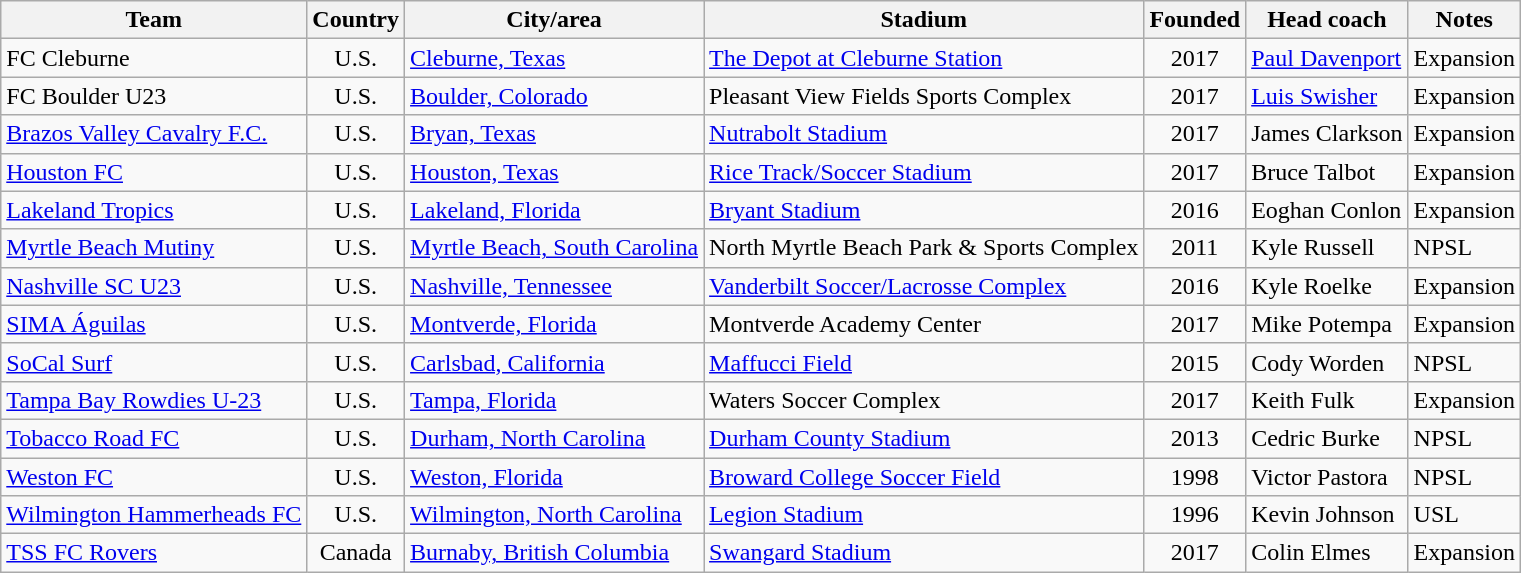<table class="wikitable">
<tr>
<th>Team</th>
<th>Country</th>
<th>City/area</th>
<th>Stadium</th>
<th>Founded</th>
<th>Head coach</th>
<th>Notes</th>
</tr>
<tr>
<td>FC Cleburne</td>
<td align=center>U.S.</td>
<td><a href='#'>Cleburne, Texas</a></td>
<td><a href='#'>The Depot at Cleburne Station</a></td>
<td align=center>2017</td>
<td><a href='#'>Paul Davenport</a></td>
<td>Expansion</td>
</tr>
<tr>
<td>FC Boulder U23</td>
<td align=center>U.S.</td>
<td><a href='#'>Boulder, Colorado</a></td>
<td>Pleasant View Fields Sports Complex</td>
<td align=center>2017</td>
<td><a href='#'>Luis Swisher</a></td>
<td>Expansion</td>
</tr>
<tr>
<td><a href='#'>Brazos Valley Cavalry F.C.</a></td>
<td align=center>U.S.</td>
<td><a href='#'>Bryan, Texas</a></td>
<td><a href='#'>Nutrabolt Stadium</a></td>
<td align=center>2017</td>
<td>James Clarkson</td>
<td>Expansion</td>
</tr>
<tr>
<td><a href='#'>Houston FC</a></td>
<td align=center>U.S.</td>
<td><a href='#'>Houston, Texas</a></td>
<td><a href='#'>Rice Track/Soccer Stadium</a></td>
<td align=center>2017</td>
<td>Bruce Talbot</td>
<td>Expansion</td>
</tr>
<tr>
<td><a href='#'>Lakeland Tropics</a></td>
<td align=center>U.S.</td>
<td><a href='#'>Lakeland, Florida</a></td>
<td><a href='#'>Bryant Stadium</a></td>
<td align=center>2016</td>
<td>Eoghan Conlon</td>
<td>Expansion</td>
</tr>
<tr>
<td><a href='#'>Myrtle Beach Mutiny</a></td>
<td align=center>U.S.</td>
<td><a href='#'>Myrtle Beach, South Carolina</a></td>
<td>North Myrtle Beach Park & Sports Complex</td>
<td align=center>2011</td>
<td>Kyle Russell</td>
<td>NPSL</td>
</tr>
<tr>
<td><a href='#'>Nashville SC U23</a></td>
<td align=center>U.S.</td>
<td><a href='#'>Nashville, Tennessee</a></td>
<td><a href='#'>Vanderbilt Soccer/Lacrosse Complex</a></td>
<td align=center>2016</td>
<td>Kyle Roelke</td>
<td>Expansion</td>
</tr>
<tr>
<td><a href='#'>SIMA Águilas</a></td>
<td align=center>U.S.</td>
<td><a href='#'>Montverde, Florida</a></td>
<td>Montverde Academy Center</td>
<td align=center>2017</td>
<td>Mike Potempa</td>
<td>Expansion</td>
</tr>
<tr>
<td><a href='#'>SoCal Surf</a></td>
<td align=center>U.S.</td>
<td><a href='#'>Carlsbad, California</a></td>
<td><a href='#'>Maffucci Field</a></td>
<td align=center>2015</td>
<td>Cody Worden</td>
<td>NPSL</td>
</tr>
<tr>
<td><a href='#'>Tampa Bay Rowdies U-23</a></td>
<td align=center>U.S.</td>
<td><a href='#'>Tampa, Florida</a></td>
<td>Waters Soccer Complex</td>
<td align=center>2017</td>
<td>Keith Fulk</td>
<td>Expansion</td>
</tr>
<tr>
<td><a href='#'>Tobacco Road FC</a></td>
<td align=center>U.S.</td>
<td><a href='#'>Durham, North Carolina</a></td>
<td><a href='#'>Durham County Stadium</a></td>
<td align=center>2013</td>
<td>Cedric Burke</td>
<td>NPSL</td>
</tr>
<tr>
<td><a href='#'>Weston FC</a></td>
<td align=center>U.S.</td>
<td><a href='#'>Weston, Florida</a></td>
<td><a href='#'>Broward College Soccer Field</a></td>
<td align=center>1998</td>
<td>Victor Pastora</td>
<td>NPSL</td>
</tr>
<tr>
<td><a href='#'>Wilmington Hammerheads FC</a></td>
<td align=center>U.S.</td>
<td><a href='#'>Wilmington, North Carolina</a></td>
<td><a href='#'>Legion Stadium</a></td>
<td align=center>1996</td>
<td>Kevin Johnson</td>
<td>USL</td>
</tr>
<tr>
<td><a href='#'>TSS FC Rovers</a></td>
<td align=center>Canada</td>
<td><a href='#'>Burnaby, British Columbia</a></td>
<td><a href='#'>Swangard Stadium</a></td>
<td align=center>2017</td>
<td>Colin Elmes</td>
<td>Expansion</td>
</tr>
</table>
